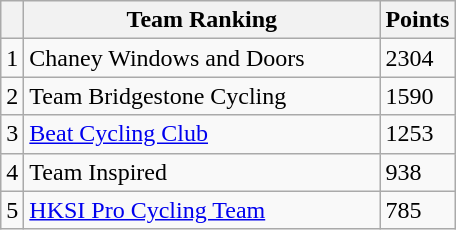<table class="wikitable col3right">
<tr>
<th></th>
<th style="width:230px; white-space:nowrap;">Team Ranking</th>
<th style="width:20px;">Points</th>
</tr>
<tr>
<td>1</td>
<td> Chaney Windows and Doors</td>
<td>2304</td>
</tr>
<tr>
<td>2</td>
<td> Team Bridgestone Cycling</td>
<td>1590</td>
</tr>
<tr>
<td>3</td>
<td> <a href='#'>Beat Cycling Club</a></td>
<td>1253</td>
</tr>
<tr>
<td>4</td>
<td> Team Inspired</td>
<td>938</td>
</tr>
<tr>
<td>5</td>
<td> <a href='#'>HKSI Pro Cycling Team</a></td>
<td>785</td>
</tr>
</table>
